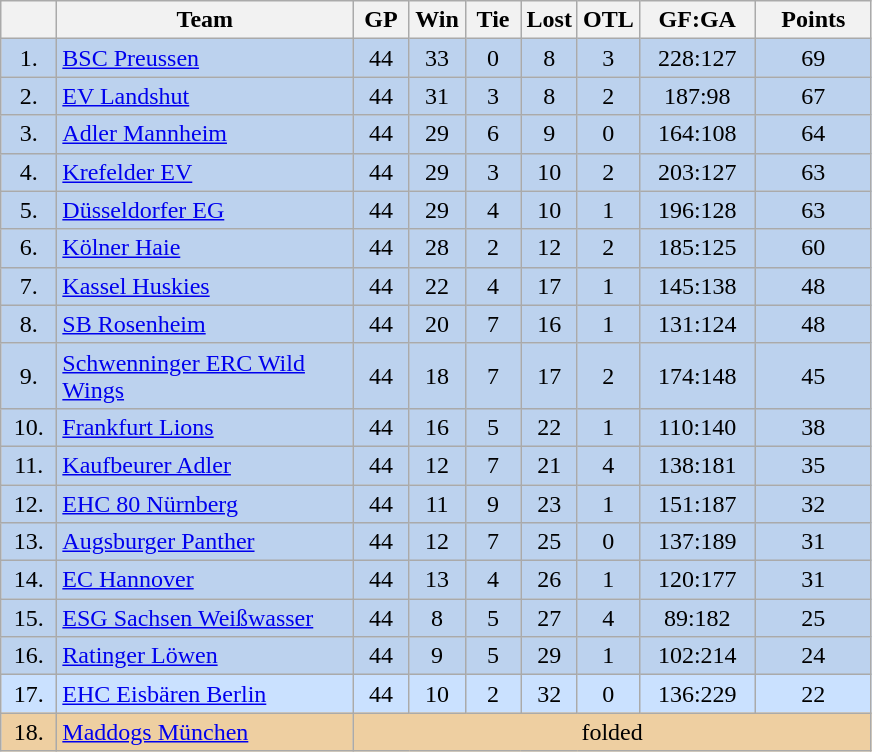<table class="wikitable">
<tr>
<th width="30"></th>
<th width="190">Team</th>
<th width="30">GP</th>
<th width="30">Win</th>
<th width="30">Tie</th>
<th width="30">Lost</th>
<th width="30">OTL</th>
<th width="70">GF:GA</th>
<th width="70">Points</th>
</tr>
<tr bgcolor=#BCD2EE align="center">
<td>1.</td>
<td align="left"><a href='#'>BSC Preussen</a></td>
<td>44</td>
<td>33</td>
<td>0</td>
<td>8</td>
<td>3</td>
<td>228:127</td>
<td>69</td>
</tr>
<tr bgcolor=#BCD2EE align="center">
<td>2.</td>
<td align="left"><a href='#'>EV Landshut</a></td>
<td>44</td>
<td>31</td>
<td>3</td>
<td>8</td>
<td>2</td>
<td>187:98</td>
<td>67</td>
</tr>
<tr bgcolor=#BCD2EE align="center">
<td>3.</td>
<td align="left"><a href='#'>Adler Mannheim</a></td>
<td>44</td>
<td>29</td>
<td>6</td>
<td>9</td>
<td>0</td>
<td>164:108</td>
<td>64</td>
</tr>
<tr bgcolor=#BCD2EE align="center">
<td>4.</td>
<td align="left"><a href='#'>Krefelder EV</a></td>
<td>44</td>
<td>29</td>
<td>3</td>
<td>10</td>
<td>2</td>
<td>203:127</td>
<td>63</td>
</tr>
<tr bgcolor=#BCD2EE align="center">
<td>5.</td>
<td align="left"><a href='#'>Düsseldorfer EG</a></td>
<td>44</td>
<td>29</td>
<td>4</td>
<td>10</td>
<td>1</td>
<td>196:128</td>
<td>63</td>
</tr>
<tr bgcolor=#BCD2EE align="center">
<td>6.</td>
<td align="left"><a href='#'>Kölner Haie</a></td>
<td>44</td>
<td>28</td>
<td>2</td>
<td>12</td>
<td>2</td>
<td>185:125</td>
<td>60</td>
</tr>
<tr bgcolor=#BCD2EE align="center">
<td>7.</td>
<td align="left"><a href='#'>Kassel Huskies</a></td>
<td>44</td>
<td>22</td>
<td>4</td>
<td>17</td>
<td>1</td>
<td>145:138</td>
<td>48</td>
</tr>
<tr bgcolor=#BCD2EE align="center">
<td>8.</td>
<td align="left"><a href='#'>SB Rosenheim</a></td>
<td>44</td>
<td>20</td>
<td>7</td>
<td>16</td>
<td>1</td>
<td>131:124</td>
<td>48</td>
</tr>
<tr bgcolor=#BCD2EE align="center">
<td>9.</td>
<td align="left"><a href='#'>Schwenninger ERC Wild Wings</a></td>
<td>44</td>
<td>18</td>
<td>7</td>
<td>17</td>
<td>2</td>
<td>174:148</td>
<td>45</td>
</tr>
<tr bgcolor=#BCD2EE align="center">
<td>10.</td>
<td align="left"><a href='#'>Frankfurt Lions</a></td>
<td>44</td>
<td>16</td>
<td>5</td>
<td>22</td>
<td>1</td>
<td>110:140</td>
<td>38</td>
</tr>
<tr bgcolor=#BCD2EE align="center">
<td>11.</td>
<td align="left"><a href='#'>Kaufbeurer Adler</a></td>
<td>44</td>
<td>12</td>
<td>7</td>
<td>21</td>
<td>4</td>
<td>138:181</td>
<td>35</td>
</tr>
<tr bgcolor=#BCD2EE align="center">
<td>12.</td>
<td align="left"><a href='#'>EHC 80 Nürnberg</a></td>
<td>44</td>
<td>11</td>
<td>9</td>
<td>23</td>
<td>1</td>
<td>151:187</td>
<td>32</td>
</tr>
<tr bgcolor=#BCD2EE align="center">
<td>13.</td>
<td align="left"><a href='#'>Augsburger Panther</a></td>
<td>44</td>
<td>12</td>
<td>7</td>
<td>25</td>
<td>0</td>
<td>137:189</td>
<td>31</td>
</tr>
<tr bgcolor=#BCD2EE align="center">
<td>14.</td>
<td align="left"><a href='#'>EC Hannover</a></td>
<td>44</td>
<td>13</td>
<td>4</td>
<td>26</td>
<td>1</td>
<td>120:177</td>
<td>31</td>
</tr>
<tr bgcolor=#BCD2EE align="center">
<td>15.</td>
<td align="left"><a href='#'>ESG Sachsen Weißwasser</a></td>
<td>44</td>
<td>8</td>
<td>5</td>
<td>27</td>
<td>4</td>
<td>89:182</td>
<td>25</td>
</tr>
<tr bgcolor=#BCD2EE align="center">
<td>16.</td>
<td align="left"><a href='#'>Ratinger Löwen</a></td>
<td>44</td>
<td>9</td>
<td>5</td>
<td>29</td>
<td>1</td>
<td>102:214</td>
<td>24</td>
</tr>
<tr bgcolor=#CAE1FF align="center">
<td>17.</td>
<td align="left"><a href='#'>EHC Eisbären Berlin</a></td>
<td>44</td>
<td>10</td>
<td>2</td>
<td>32</td>
<td>0</td>
<td>136:229</td>
<td>22</td>
</tr>
<tr bgcolor=#EECFA1 align="center">
<td>18.</td>
<td align="left"><a href='#'>Maddogs München</a></td>
<td colspan=7>folded</td>
</tr>
</table>
